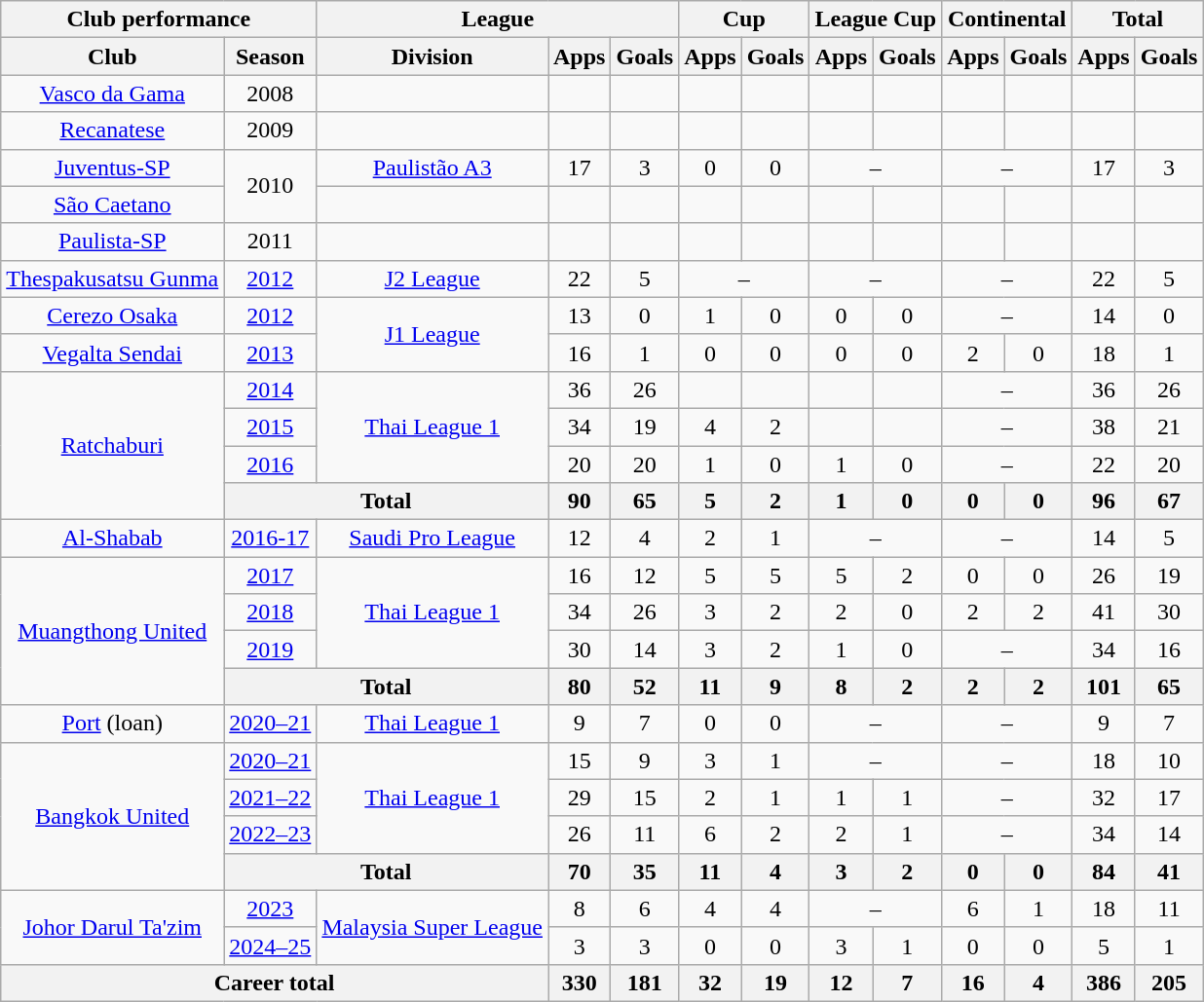<table class="wikitable" style="text-align:center;">
<tr>
<th colspan=2>Club performance</th>
<th colspan=3>League</th>
<th colspan=2>Cup</th>
<th colspan=2>League Cup</th>
<th colspan=2>Continental</th>
<th colspan=2>Total</th>
</tr>
<tr>
<th>Club</th>
<th>Season</th>
<th>Division</th>
<th>Apps</th>
<th>Goals</th>
<th>Apps</th>
<th>Goals</th>
<th>Apps</th>
<th>Goals</th>
<th>Apps</th>
<th>Goals</th>
<th>Apps</th>
<th>Goals</th>
</tr>
<tr>
<td><a href='#'>Vasco da Gama</a></td>
<td>2008</td>
<td></td>
<td></td>
<td></td>
<td></td>
<td></td>
<td></td>
<td></td>
<td></td>
<td></td>
<td></td>
<td></td>
</tr>
<tr>
<td><a href='#'>Recanatese</a></td>
<td>2009</td>
<td></td>
<td></td>
<td></td>
<td></td>
<td></td>
<td></td>
<td></td>
<td></td>
<td></td>
<td></td>
<td></td>
</tr>
<tr>
<td><a href='#'>Juventus-SP</a></td>
<td rowspan="2">2010</td>
<td><a href='#'>Paulistão A3</a></td>
<td>17</td>
<td>3</td>
<td>0</td>
<td>0</td>
<td colspan="2">–</td>
<td colspan="2">–</td>
<td>17</td>
<td>3</td>
</tr>
<tr>
<td><a href='#'>São Caetano</a></td>
<td></td>
<td></td>
<td></td>
<td></td>
<td></td>
<td></td>
<td></td>
<td></td>
<td></td>
<td></td>
<td></td>
</tr>
<tr>
<td><a href='#'>Paulista-SP</a></td>
<td>2011</td>
<td></td>
<td></td>
<td></td>
<td></td>
<td></td>
<td></td>
<td></td>
<td></td>
<td></td>
<td></td>
<td></td>
</tr>
<tr>
<td><a href='#'>Thespakusatsu Gunma</a></td>
<td><a href='#'>2012</a></td>
<td><a href='#'>J2 League</a></td>
<td>22</td>
<td>5</td>
<td colspan="2">–</td>
<td colspan="2">–</td>
<td colspan="2">–</td>
<td>22</td>
<td>5</td>
</tr>
<tr>
<td><a href='#'>Cerezo Osaka</a></td>
<td><a href='#'>2012</a></td>
<td rowspan="2"><a href='#'>J1 League</a></td>
<td>13</td>
<td>0</td>
<td>1</td>
<td>0</td>
<td>0</td>
<td>0</td>
<td colspan="2">–</td>
<td>14</td>
<td>0</td>
</tr>
<tr>
<td><a href='#'>Vegalta Sendai</a></td>
<td><a href='#'>2013</a></td>
<td>16</td>
<td>1</td>
<td>0</td>
<td>0</td>
<td>0</td>
<td>0</td>
<td>2</td>
<td>0</td>
<td>18</td>
<td>1</td>
</tr>
<tr>
<td rowspan="4"><a href='#'>Ratchaburi</a></td>
<td><a href='#'>2014</a></td>
<td rowspan="3"><a href='#'>Thai League 1</a></td>
<td>36</td>
<td>26</td>
<td></td>
<td></td>
<td></td>
<td></td>
<td colspan="2">–</td>
<td>36</td>
<td>26</td>
</tr>
<tr>
<td><a href='#'>2015</a></td>
<td>34</td>
<td>19</td>
<td>4</td>
<td>2</td>
<td></td>
<td></td>
<td colspan="2">–</td>
<td>38</td>
<td>21</td>
</tr>
<tr>
<td><a href='#'>2016</a></td>
<td>20</td>
<td>20</td>
<td>1</td>
<td>0</td>
<td>1</td>
<td>0</td>
<td colspan="2">–</td>
<td>22</td>
<td>20</td>
</tr>
<tr>
<th colspan=2>Total</th>
<th>90</th>
<th>65</th>
<th>5</th>
<th>2</th>
<th>1</th>
<th>0</th>
<th>0</th>
<th>0</th>
<th>96</th>
<th>67</th>
</tr>
<tr>
<td><a href='#'>Al-Shabab</a></td>
<td><a href='#'>2016-17</a></td>
<td><a href='#'>Saudi Pro League</a></td>
<td>12</td>
<td>4</td>
<td>2</td>
<td>1</td>
<td colspan="2">–</td>
<td colspan="2">–</td>
<td>14</td>
<td>5</td>
</tr>
<tr>
<td rowspan="4"><a href='#'>Muangthong United</a></td>
<td><a href='#'>2017</a></td>
<td rowspan="3"><a href='#'>Thai League 1</a></td>
<td>16</td>
<td>12</td>
<td>5</td>
<td>5</td>
<td>5</td>
<td>2</td>
<td>0</td>
<td>0</td>
<td>26</td>
<td>19</td>
</tr>
<tr>
<td><a href='#'>2018</a></td>
<td>34</td>
<td>26</td>
<td>3</td>
<td>2</td>
<td>2</td>
<td>0</td>
<td>2</td>
<td>2</td>
<td>41</td>
<td>30</td>
</tr>
<tr>
<td><a href='#'>2019</a></td>
<td>30</td>
<td>14</td>
<td>3</td>
<td>2</td>
<td>1</td>
<td>0</td>
<td colspan="2">–</td>
<td>34</td>
<td>16</td>
</tr>
<tr>
<th colspan=2>Total</th>
<th>80</th>
<th>52</th>
<th>11</th>
<th>9</th>
<th>8</th>
<th>2</th>
<th>2</th>
<th>2</th>
<th>101</th>
<th>65</th>
</tr>
<tr>
<td><a href='#'>Port</a> (loan)</td>
<td><a href='#'>2020–21</a></td>
<td><a href='#'>Thai League 1</a></td>
<td>9</td>
<td>7</td>
<td>0</td>
<td>0</td>
<td colspan="2">–</td>
<td colspan="2">–</td>
<td>9</td>
<td>7</td>
</tr>
<tr>
<td rowspan="4"><a href='#'>Bangkok United</a></td>
<td><a href='#'>2020–21</a></td>
<td rowspan="3"><a href='#'>Thai League 1</a></td>
<td>15</td>
<td>9</td>
<td>3</td>
<td>1</td>
<td colspan="2">–</td>
<td colspan="2">–</td>
<td>18</td>
<td>10</td>
</tr>
<tr>
<td><a href='#'>2021–22</a></td>
<td>29</td>
<td>15</td>
<td>2</td>
<td>1</td>
<td>1</td>
<td>1</td>
<td colspan="2">–</td>
<td>32</td>
<td>17</td>
</tr>
<tr>
<td><a href='#'>2022–23</a></td>
<td>26</td>
<td>11</td>
<td>6</td>
<td>2</td>
<td>2</td>
<td>1</td>
<td colspan="2">–</td>
<td>34</td>
<td>14</td>
</tr>
<tr>
<th colspan=2>Total</th>
<th>70</th>
<th>35</th>
<th>11</th>
<th>4</th>
<th>3</th>
<th>2</th>
<th>0</th>
<th>0</th>
<th>84</th>
<th>41</th>
</tr>
<tr>
<td rowspan="2"><a href='#'>Johor Darul Ta'zim</a></td>
<td><a href='#'>2023</a></td>
<td rowspan="2"><a href='#'>Malaysia Super League</a></td>
<td>8</td>
<td>6</td>
<td>4</td>
<td>4</td>
<td colspan="2">–</td>
<td>6</td>
<td>1</td>
<td>18</td>
<td>11</td>
</tr>
<tr>
<td><a href='#'>2024–25</a></td>
<td>3</td>
<td>3</td>
<td>0</td>
<td>0</td>
<td>3</td>
<td>1</td>
<td>0</td>
<td>0</td>
<td>5</td>
<td>1</td>
</tr>
<tr>
<th colspan="3">Career total</th>
<th>330</th>
<th>181</th>
<th>32</th>
<th>19</th>
<th>12</th>
<th>7</th>
<th>16</th>
<th>4</th>
<th>386</th>
<th>205</th>
</tr>
</table>
